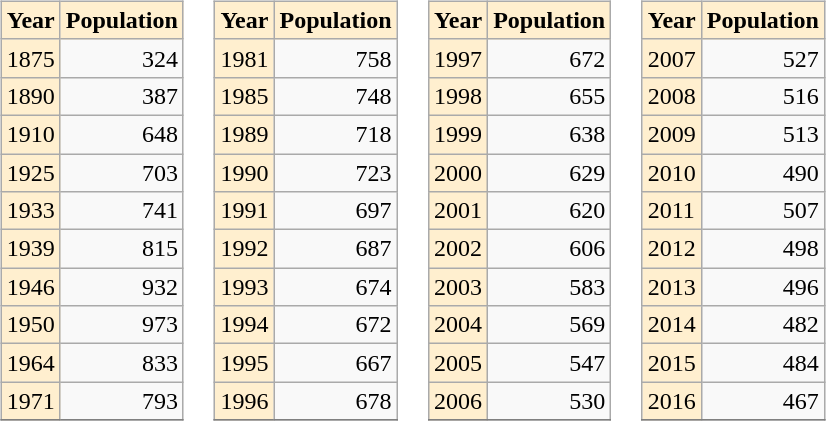<table>
<tr>
<td valign="top"><br><table class="wikitable" style="border: 1pt grey solid">
<tr>
<th style="background:#ffefcf;">Year</th>
<th style="background:#ffefcf;">Population</th>
</tr>
<tr>
<td style="background:#ffefcf">1875</td>
<td align=right>324</td>
</tr>
<tr>
<td style="background:#ffefcf">1890</td>
<td align=right>387</td>
</tr>
<tr>
<td style="background:#ffefcf">1910</td>
<td align=right>648</td>
</tr>
<tr>
<td style="background:#ffefcf">1925</td>
<td align=right>703</td>
</tr>
<tr>
<td style="background:#ffefcf">1933</td>
<td align=right>741</td>
</tr>
<tr>
<td style="background:#ffefcf">1939</td>
<td align=right>815</td>
</tr>
<tr>
<td style="background:#ffefcf">1946</td>
<td align=right>932</td>
</tr>
<tr>
<td style="background:#ffefcf">1950</td>
<td align=right>973</td>
</tr>
<tr>
<td style="background:#ffefcf">1964</td>
<td align=right>833</td>
</tr>
<tr>
<td style="background:#ffefcf">1971</td>
<td align=right>793</td>
</tr>
<tr>
</tr>
</table>
</td>
<td valign="top"><br><table class="wikitable" style="border: 1pt grey solid">
<tr>
<th style="background:#ffefcf;">Year</th>
<th style="background:#ffefcf;">Population</th>
</tr>
<tr>
<td style="background:#ffefcf">1981</td>
<td align=right>758</td>
</tr>
<tr>
<td style="background:#ffefcf">1985</td>
<td align=right>748</td>
</tr>
<tr>
<td style="background:#ffefcf">1989</td>
<td align=right>718</td>
</tr>
<tr>
<td style="background:#ffefcf">1990</td>
<td align=right>723</td>
</tr>
<tr>
<td style="background:#ffefcf">1991</td>
<td align=right>697</td>
</tr>
<tr>
<td style="background:#ffefcf">1992</td>
<td align=right>687</td>
</tr>
<tr>
<td style="background:#ffefcf">1993</td>
<td align=right>674</td>
</tr>
<tr>
<td style="background:#ffefcf">1994</td>
<td align=right>672</td>
</tr>
<tr>
<td style="background:#ffefcf">1995</td>
<td align=right>667</td>
</tr>
<tr>
<td style="background:#ffefcf">1996</td>
<td align=right>678</td>
</tr>
<tr>
</tr>
</table>
</td>
<td valign="top"><br><table class="wikitable" style="border: 1pt grey solid">
<tr>
<th style="background:#ffefcf;">Year</th>
<th style="background:#ffefcf;">Population</th>
</tr>
<tr>
<td style="background:#ffefcf">1997</td>
<td align=right>672</td>
</tr>
<tr>
<td style="background:#ffefcf">1998</td>
<td align=right>655</td>
</tr>
<tr>
<td style="background:#ffefcf">1999</td>
<td align=right>638</td>
</tr>
<tr>
<td style="background:#ffefcf">2000</td>
<td align=right>629</td>
</tr>
<tr>
<td style="background:#ffefcf">2001</td>
<td align=right>620</td>
</tr>
<tr>
<td style="background:#ffefcf">2002</td>
<td align=right>606</td>
</tr>
<tr>
<td style="background:#ffefcf">2003</td>
<td align=right>583</td>
</tr>
<tr>
<td style="background:#ffefcf">2004</td>
<td align=right>569</td>
</tr>
<tr>
<td style="background:#ffefcf">2005</td>
<td align=right>547</td>
</tr>
<tr>
<td style="background:#ffefcf">2006</td>
<td align=right>530</td>
</tr>
<tr>
</tr>
</table>
</td>
<td valign="top"><br><table class="wikitable" style="border: 1pt grey solid">
<tr>
<th style="background:#ffefcf;">Year</th>
<th style="background:#ffefcf;">Population</th>
</tr>
<tr>
<td style="background:#ffefcf">2007</td>
<td align=right>527</td>
</tr>
<tr>
<td style="background:#ffefcf">2008</td>
<td align=right>516</td>
</tr>
<tr>
<td style="background:#ffefcf">2009</td>
<td align=right>513</td>
</tr>
<tr>
<td style="background:#ffefcf">2010</td>
<td align=right>490</td>
</tr>
<tr>
<td style="background:#ffefcf">2011</td>
<td align=right>507</td>
</tr>
<tr>
<td style="background:#ffefcf">2012</td>
<td align=right>498</td>
</tr>
<tr>
<td style="background:#ffefcf">2013</td>
<td align=right>496</td>
</tr>
<tr>
<td style="background:#ffefcf">2014</td>
<td align=right>482</td>
</tr>
<tr>
<td style="background:#ffefcf">2015</td>
<td align=right>484</td>
</tr>
<tr>
<td style="background:#ffefcf">2016</td>
<td align=right>467</td>
</tr>
<tr>
</tr>
</table>
</td>
</tr>
</table>
